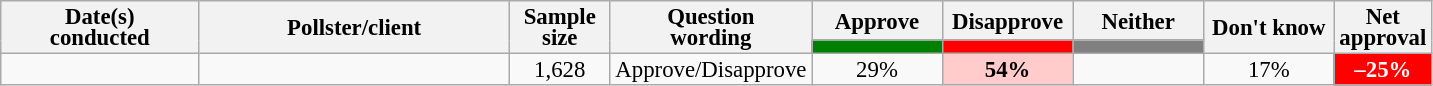<table class="wikitable collapsible sortable mw-datatable" style="text-align:center;font-size:95%;line-height:14px;">
<tr>
<th style="width:125px;" rowspan="2">Date(s)<br>conducted</th>
<th style="width:200px;" rowspan="2">Pollster/client</th>
<th style="width:60px;" rowspan="2">Sample size</th>
<th style="width:120px;" rowspan="2">Question<br>wording</th>
<th class="unsortable" style="width:80px;">Approve</th>
<th class="unsortable" style="width: 80px;">Disapprove</th>
<th class="unsortable" style="width:80px;">Neither</th>
<th class="unsortable" style="width:80px;" rowspan="2">Don't know</th>
<th class="unsortable" style="width:20px;" rowspan="2">Net approval</th>
</tr>
<tr>
<th class="unsortable" style="color:inherit;background:green;width:60px;"></th>
<th class="unsortable" style="color:inherit;background:red;width:60px;"></th>
<th class="unsortable" style="color:inherit;background:grey;width:60px;"></th>
</tr>
<tr>
<td></td>
<td></td>
<td>1,628</td>
<td>Approve/Disapprove</td>
<td>29%</td>
<td style="background:#ffcccb"><strong>54%</strong></td>
<td></td>
<td>17%</td>
<td style="background:red;color:white;"><strong>–25%</strong></td>
</tr>
</table>
